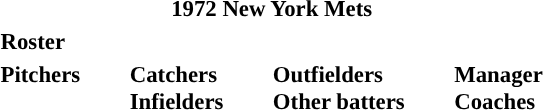<table class="toccolours" style="font-size: 95%;">
<tr>
<th colspan="10">1972 New York Mets</th>
</tr>
<tr>
<td colspan="10"><strong>Roster</strong></td>
</tr>
<tr>
<td valign="top"><strong>Pitchers</strong><br>














</td>
<td width="25px"></td>
<td valign="top"><strong>Catchers</strong><br>



<strong>Infielders</strong>









</td>
<td width="25px"></td>
<td valign="top"><strong>Outfielders</strong><br>







<strong>Other batters</strong>

</td>
<td width="25px"></td>
<td valign="top"><strong>Manager</strong><br>
<strong>Coaches</strong>



</td>
</tr>
</table>
